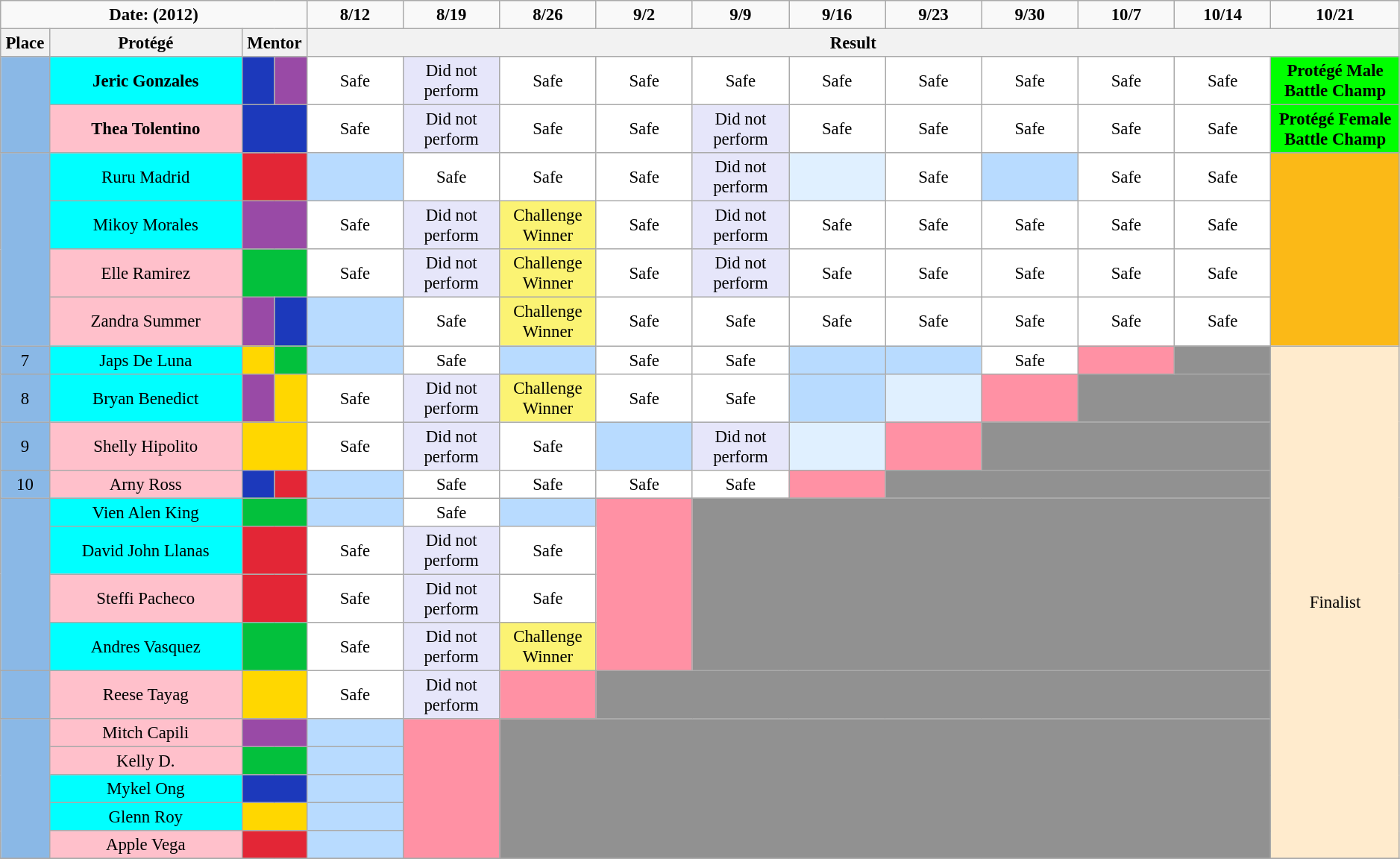<table class="wikitable nowrap" style="text-align:center; font-size:95%; width:99%;">
<tr>
<td align="center" colspan="4"><strong>Date: (2012)</strong></td>
<td align="center" width=6%><strong>8/12</strong></td>
<td align="center" width=6%><strong>8/19</strong></td>
<td align="center" width=6%><strong>8/26</strong></td>
<td align="center" width=6%><strong>9/2</strong></td>
<td align="center" width=6%><strong>9/9</strong></td>
<td align="center" width=6%><strong>9/16</strong></td>
<td align="center" width=6%><strong>9/23</strong></td>
<td align="center" width=6%><strong>9/30</strong></td>
<td align="center" width=6%><strong>10/7</strong></td>
<td align="center" width=6%><strong>10/14</strong></td>
<td align="center" width=8%><strong>10/21</strong></td>
</tr>
<tr>
<th align="center" width=1%>Place</th>
<th align="center" width=12%>Protégé</th>
<th align="center" colspan="2">Mentor</th>
<th colspan="11" align="center">Result</th>
</tr>
<tr>
<td bgcolor="8AB8E6" align="center" rowspan="2"></td>
<td bgcolor="cyan" align="center"><strong>Jeric Gonzales</strong></td>
<td align="center" bgcolor="#1C39BB"></td>
<td align="center" bgcolor="#994AA6"></td>
<td bgcolor="white" align="center">Safe</td>
<td bgcolor="lavender" align="center">Did not perform</td>
<td bgcolor="white" align="center">Safe</td>
<td bgcolor="white" align="center">Safe</td>
<td bgcolor="white" align="center">Safe</td>
<td bgcolor="white" align="center">Safe</td>
<td bgcolor="white" align="center">Safe</td>
<td bgcolor="white" align="center">Safe</td>
<td bgcolor="white" align="center">Safe</td>
<td bgcolor="white" align="center">Safe</td>
<td bgcolor="lime" align="center"><strong>Protégé Male Battle Champ</strong></td>
</tr>
<tr>
<td bgcolor="pink" align="center"><strong>Thea Tolentino</strong></td>
<td align="center" colspan="2" bgcolor="#1C39BB"></td>
<td bgcolor="white" align="center">Safe</td>
<td bgcolor="lavender" align="center">Did not perform</td>
<td bgcolor="white" align="center">Safe</td>
<td bgcolor="white" align="center">Safe</td>
<td bgcolor="lavender" align="center">Did not perform</td>
<td bgcolor="white" align="center">Safe</td>
<td bgcolor="white" align="center">Safe</td>
<td bgcolor="white" align="center">Safe</td>
<td bgcolor="white" align="center">Safe</td>
<td bgcolor="white" align="center">Safe</td>
<td bgcolor="lime" align="center"><strong>Protégé Female Battle Champ</strong></td>
</tr>
<tr>
<td bgcolor="8AB8E6" align="center" rowspan="4"></td>
<td bgcolor="cyan" align="center">Ruru Madrid</td>
<td align="center" colspan="2" bgcolor="#E32636"></td>
<td bgcolor="b8dbff" align="center"></td>
<td bgcolor="white" align="center">Safe</td>
<td bgcolor="white" align="center">Safe</td>
<td bgcolor="white" align="center">Safe</td>
<td bgcolor="lavender" align="center">Did not perform</td>
<td bgcolor="E0F0FF" align="center"></td>
<td bgcolor="white" align="center">Safe</td>
<td bgcolor="b8dbff" align="center"></td>
<td bgcolor="white" align="center">Safe</td>
<td bgcolor="white" align="center">Safe</td>
<td style="background:#FBB917;" align="center" rowspan="4"></td>
</tr>
<tr>
<td bgcolor="cyan" align="center">Mikoy Morales</td>
<td align="center" colspan="2" bgcolor="#994AA6"></td>
<td bgcolor="white" align="center">Safe</td>
<td bgcolor="lavender" align="center">Did not perform</td>
<td bgcolor="fbf373" align="center">Challenge Winner</td>
<td bgcolor="white" align="center">Safe</td>
<td bgcolor="lavender" align="center">Did not perform</td>
<td bgcolor="white" align="center">Safe</td>
<td bgcolor="white" align="center">Safe</td>
<td bgcolor="white" align="center">Safe</td>
<td bgcolor="white" align="center">Safe</td>
<td bgcolor="white" align="center">Safe</td>
</tr>
<tr>
<td bgcolor="pink" align="center">Elle Ramirez</td>
<td align="center" colspan="2" bgcolor="#03C03C" width="1%"></td>
<td bgcolor="white" align="center">Safe</td>
<td bgcolor="lavender" align="center">Did not perform</td>
<td bgcolor="fbf373" align="center">Challenge Winner</td>
<td bgcolor="white" align="center">Safe</td>
<td bgcolor="lavender" align="center">Did not perform</td>
<td bgcolor="white" align="center">Safe</td>
<td bgcolor="white" align="center">Safe</td>
<td bgcolor="white" align="center">Safe</td>
<td bgcolor="white" align="center">Safe</td>
<td bgcolor="white" align="center">Safe</td>
</tr>
<tr>
<td bgcolor="pink" align="center">Zandra Summer</td>
<td align="center" bgcolor="#994AA6"></td>
<td align="center" bgcolor="#1C39BB"></td>
<td bgcolor="b8dbff" align="center"></td>
<td bgcolor="white" align="center">Safe</td>
<td bgcolor="fbf373" align="center">Challenge Winner</td>
<td bgcolor="white" align="center">Safe</td>
<td bgcolor="white" align="center">Safe</td>
<td bgcolor="white" align="center">Safe</td>
<td bgcolor="white" align="center">Safe</td>
<td bgcolor="white" align="center">Safe</td>
<td bgcolor="white" align="center">Safe</td>
<td bgcolor="white" align="center">Safe</td>
</tr>
<tr>
<td bgcolor="8ab8e6" align="center">7</td>
<td bgcolor="cyan" align="center">Japs De Luna</td>
<td align="center" bgcolor="#FFD700"></td>
<td align="center" bgcolor="#03C03C"></td>
<td bgcolor="b8dbff" align="center"></td>
<td bgcolor="white" align="center">Safe</td>
<td bgcolor="b8dbff" align="center"></td>
<td bgcolor="white" align="center">Safe</td>
<td bgcolor="white" align="center">Safe</td>
<td bgcolor="b8dbff" align="center"></td>
<td bgcolor="b8dbff" align="center"></td>
<td bgcolor="white" align="center">Safe</td>
<td bgcolor="FF91A4" align="center"></td>
<td bgcolor="919191" colspan=1></td>
<td bgcolor="FFEBCD" align="center" rowspan="14">Finalist</td>
</tr>
<tr>
<td bgcolor="8ab8e6" align="center">8</td>
<td bgcolor="cyan" align="center">Bryan Benedict</td>
<td align="center" bgcolor="#994AA6"></td>
<td align="center" bgcolor="#FFD700"></td>
<td bgcolor="white" align="center">Safe</td>
<td bgcolor="lavender" align="center">Did not perform</td>
<td bgcolor="fbf373" align="center">Challenge Winner</td>
<td bgcolor="white" align="center">Safe</td>
<td bgcolor="white" align="center">Safe</td>
<td bgcolor="b8dbff" align="center"></td>
<td bgcolor="E0F0FF" align="center"></td>
<td bgcolor="FF91A4" align="center"></td>
<td bgcolor="919191" colspan=2></td>
</tr>
<tr>
<td bgcolor="8ab8e6" align="center">9</td>
<td bgcolor="pink" align="center">Shelly Hipolito</td>
<td align="center" colspan="2" bgcolor="#FFD700"></td>
<td bgcolor="white" align="center">Safe</td>
<td bgcolor="lavender" align="center">Did not perform</td>
<td bgcolor="white" align="center">Safe</td>
<td bgcolor="b8dbff" align="center"></td>
<td bgcolor="lavender" align="center">Did not perform</td>
<td bgcolor="E0F0FF" align="center"></td>
<td bgcolor="FF91A4" align="center"></td>
<td bgcolor="919191" colspan=3></td>
</tr>
<tr>
<td bgcolor="8ab8e6" align="center">10</td>
<td bgcolor="pink" align="center">Arny Ross</td>
<td align="center" bgcolor="#1C39BB"></td>
<td align="center" bgcolor="#E32636"></td>
<td bgcolor="b8dbff" align="center"></td>
<td bgcolor="white" align="center">Safe</td>
<td bgcolor="white" align="center">Safe</td>
<td bgcolor="white" align="center">Safe</td>
<td bgcolor="white" align="center">Safe</td>
<td bgcolor="FF91A4" align="center"></td>
<td bgcolor="919191" colspan=4></td>
</tr>
<tr>
<td bgcolor="8AB8E6" align="center" rowspan="4"></td>
<td bgcolor="cyan" align="center">Vien Alen King</td>
<td align="center" colspan="2" bgcolor="#03C03C"></td>
<td bgcolor="b8dbff" align="center"></td>
<td bgcolor="white" align="center">Safe</td>
<td bgcolor="b8dbff" align="center"></td>
<td bgcolor="FF91A4" align="center" rowspan="4"></td>
<td bgcolor="919191" rowspan=4 colspan=6></td>
</tr>
<tr>
<td bgcolor="cyan" align="center">David John Llanas</td>
<td align="center" colspan="2" bgcolor="#E32636"></td>
<td bgcolor="white" align="center">Safe</td>
<td bgcolor="lavender" align="center">Did not perform</td>
<td bgcolor="white" align="center">Safe</td>
</tr>
<tr>
<td bgcolor="pink" align="center">Steffi Pacheco</td>
<td align="center" colspan="2" bgcolor="#E32636"></td>
<td bgcolor="white" align="center">Safe</td>
<td bgcolor="lavender" align="center">Did not perform</td>
<td bgcolor="white" align="center">Safe</td>
</tr>
<tr>
<td bgcolor="cyan" align="center">Andres Vasquez</td>
<td align="center" colspan="2" bgcolor="#03C03C"></td>
<td bgcolor="white" align="center">Safe</td>
<td bgcolor="lavender" align="center">Did not perform</td>
<td bgcolor="fbf373" align="center">Challenge Winner</td>
</tr>
<tr>
<td bgcolor="8ab8e6" align="center"></td>
<td bgcolor="pink" align="center">Reese Tayag</td>
<td align="center" colspan="2" bgcolor="#FFD700"></td>
<td bgcolor="white" align="center">Safe</td>
<td bgcolor="lavender" align="center">Did not perform</td>
<td bgcolor="FF91A4" align="center"></td>
<td bgcolor="919191" colspan=7></td>
</tr>
<tr>
<td bgcolor="8AB8E6" align="center" rowspan="5"></td>
<td bgcolor="pink" align="center">Mitch Capili</td>
<td align="center" colspan="2" bgcolor="#994AA6"></td>
<td bgcolor="b8dbff" align="center"></td>
<td bgcolor="FF91A4" align="center" rowspan="5"></td>
<td bgcolor="919191" rowspan=5 colspan=8></td>
</tr>
<tr>
<td bgcolor="pink" align="center">Kelly D.</td>
<td align="center" colspan="2" bgcolor="#03C03C"></td>
<td bgcolor="b8dbff" align="center"></td>
</tr>
<tr>
<td bgcolor="cyan" align="center">Mykel Ong</td>
<td align="center" colspan="2" bgcolor="#1C39BB"></td>
<td bgcolor="b8dbff" align="center"></td>
</tr>
<tr>
<td bgcolor="cyan" align="center">Glenn Roy</td>
<td align="center" colspan="2" bgcolor="#FFD700"></td>
<td bgcolor="b8dbff" align="center"></td>
</tr>
<tr>
<td bgcolor="pink" align="center">Apple Vega</td>
<td align="center" colspan="2" bgcolor="#E32636"></td>
<td bgcolor="b8dbff" align="center"></td>
</tr>
<tr>
</tr>
</table>
